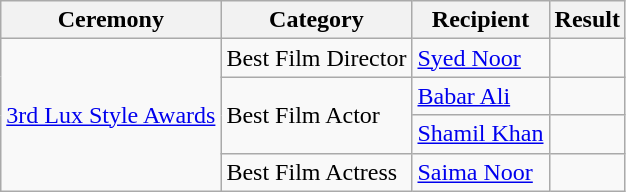<table class="wikitable style">
<tr>
<th>Ceremony</th>
<th>Category</th>
<th>Recipient</th>
<th>Result</th>
</tr>
<tr>
<td rowspan="4"><a href='#'>3rd Lux Style Awards</a></td>
<td>Best Film Director</td>
<td><a href='#'>Syed Noor</a></td>
<td></td>
</tr>
<tr>
<td rowspan="2">Best Film Actor</td>
<td><a href='#'>Babar Ali</a></td>
<td></td>
</tr>
<tr>
<td><a href='#'>Shamil Khan</a></td>
<td></td>
</tr>
<tr>
<td>Best Film Actress</td>
<td><a href='#'>Saima Noor</a></td>
<td></td>
</tr>
</table>
